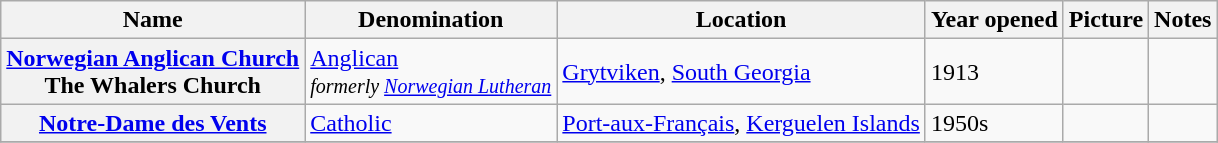<table class="wikitable sortable plainrowheaders">
<tr>
<th scope="col">Name</th>
<th scope="col">Denomination</th>
<th scope="col">Location</th>
<th scope="col">Year opened</th>
<th scope="col" class="unsortable">Picture</th>
<th scope="col" class="unsortable">Notes</th>
</tr>
<tr>
<th scope="row"><a href='#'>Norwegian Anglican Church</a><br> The Whalers Church</th>
<td><a href='#'>Anglican</a><br><em><small>formerly <a href='#'>Norwegian Lutheran</a></small></em></td>
<td><a href='#'>Grytviken</a>, <a href='#'>South Georgia</a></td>
<td>1913</td>
<td></td>
<td></td>
</tr>
<tr>
<th scope="row"><a href='#'>Notre-Dame des Vents</a></th>
<td><a href='#'>Catholic</a></td>
<td><a href='#'>Port-aux-Français</a>, <a href='#'>Kerguelen Islands</a></td>
<td>1950s</td>
<td></td>
<td></td>
</tr>
<tr>
</tr>
</table>
